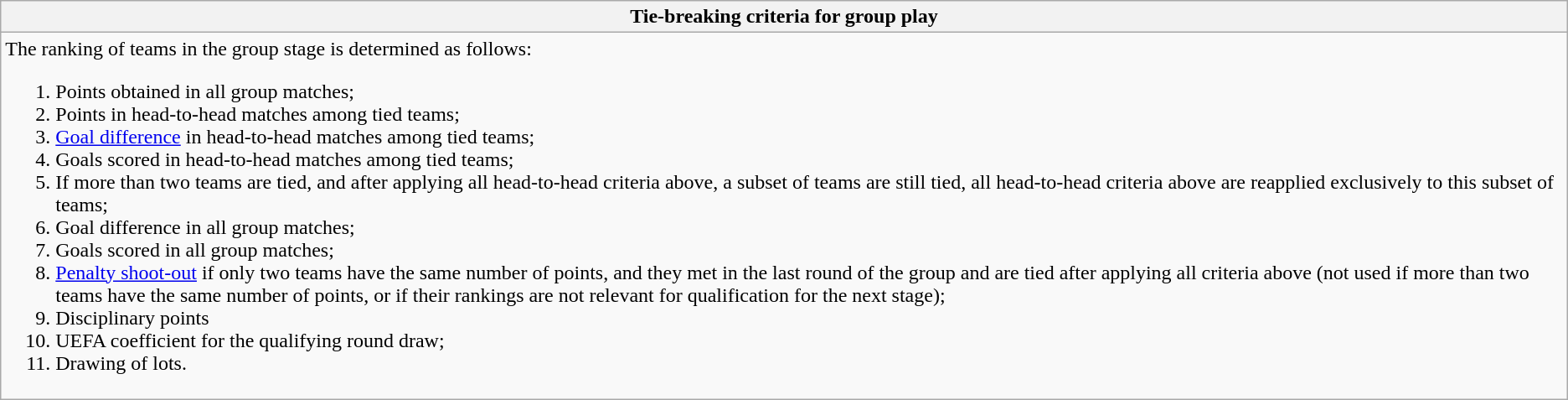<table class="wikitable collapsible collapsed">
<tr>
<th> Tie-breaking criteria for group play</th>
</tr>
<tr>
<td>The ranking of teams in the group stage is determined as follows:<br><ol><li>Points obtained in all group matches;</li><li>Points in head-to-head matches among tied teams;</li><li><a href='#'>Goal difference</a> in head-to-head matches among tied teams;</li><li>Goals scored in head-to-head matches among tied teams;</li><li>If more than two teams are tied, and after applying all head-to-head criteria above, a subset of teams are still tied, all head-to-head criteria above are reapplied exclusively to this subset of teams;</li><li>Goal difference in all group matches;</li><li>Goals scored in all group matches;</li><li><a href='#'>Penalty shoot-out</a> if only two teams have the same number of points, and they met in the last round of the group and are tied after applying all criteria above (not used if more than two teams have the same number of points, or if their rankings are not relevant for qualification for the next stage);</li><li>Disciplinary points </li><li>UEFA coefficient for the qualifying round draw;</li><li>Drawing of lots.</li></ol></td>
</tr>
</table>
